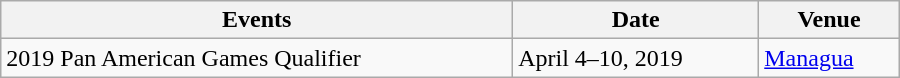<table class="wikitable" width=600>
<tr>
<th>Events</th>
<th>Date</th>
<th>Venue</th>
</tr>
<tr>
<td>2019 Pan American Games Qualifier</td>
<td>April 4–10, 2019</td>
<td> <a href='#'>Managua</a></td>
</tr>
</table>
